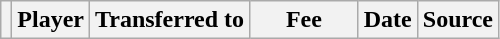<table class="wikitable plainrowheaders sortable">
<tr>
<th></th>
<th scope="col">Player</th>
<th>Transferred to</th>
<th style="width: 65px;">Fee</th>
<th scope="col">Date</th>
<th scope="col">Source</th>
</tr>
</table>
